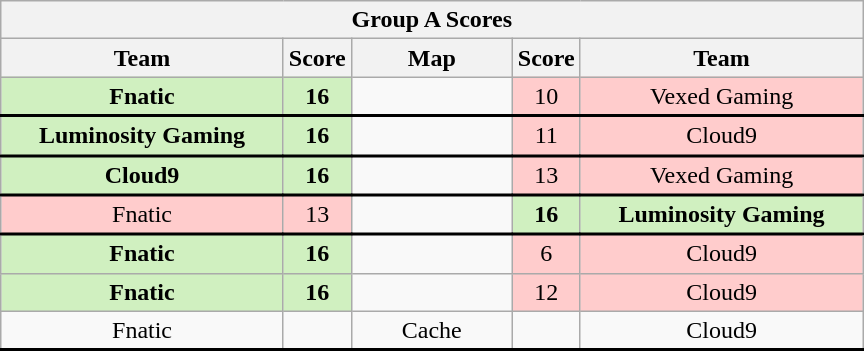<table class="wikitable" style="text-align: center;">
<tr>
<th colspan=5>Group A Scores</th>
</tr>
<tr>
<th width="181px">Team</th>
<th width="20px">Score</th>
<th width="100px">Map</th>
<th width="20px">Score</th>
<th width="181px">Team</th>
</tr>
<tr style="text-align:center;border-width:0 0 2px 0; border-style:solid;border-color:black;">
<td style="background: #D0F0C0;"><strong>Fnatic</strong></td>
<td style="background: #D0F0C0;"><strong>16</strong></td>
<td></td>
<td style="background: #FFCCCC;">10</td>
<td style="background: #FFCCCC;">Vexed Gaming</td>
</tr>
<tr style="text-align:center;border-width:0 0 2px 0; border-style:solid;border-color:black;">
<td style="background: #D0F0C0;"><strong>Luminosity Gaming</strong></td>
<td style="background: #D0F0C0;"><strong>16</strong></td>
<td></td>
<td style="background: #FFCCCC;">11</td>
<td style="background: #FFCCCC;">Cloud9</td>
</tr>
<tr style="text-align:center;border-width:0 0 2px 0; border-style:solid;border-color:black;">
<td style="background: #D0F0C0;"><strong>Cloud9</strong></td>
<td style="background: #D0F0C0;"><strong>16</strong></td>
<td></td>
<td style="background: #FFCCCC;">13</td>
<td style="background: #FFCCCC;">Vexed Gaming</td>
</tr>
<tr style="text-align:center;border-width:0 0 2px 0; border-style:solid;border-color:black;">
<td style="background: #FFCCCC;">Fnatic</td>
<td style="background: #FFCCCC;">13</td>
<td></td>
<td style="background: #D0F0C0;"><strong>16</strong></td>
<td style="background: #D0F0C0;"><strong>Luminosity Gaming</strong></td>
</tr>
<tr>
<td style="background: #D0F0C0;"><strong>Fnatic</strong></td>
<td style="background: #D0F0C0;"><strong>16</strong></td>
<td></td>
<td style="background: #FFCCCC;">6</td>
<td style="background: #FFCCCC;">Cloud9</td>
</tr>
<tr>
<td style="background: #D0F0C0;"><strong>Fnatic</strong></td>
<td style="background: #D0F0C0;"><strong>16</strong></td>
<td></td>
<td style="background: #FFCCCC;">12</td>
<td style="background: #FFCCCC;">Cloud9</td>
</tr>
<tr style="text-align:center;border-width:0 0 2px 0; border-style:solid;border-color:black;">
<td>Fnatic</td>
<td></td>
<td>Cache</td>
<td></td>
<td>Cloud9</td>
</tr>
</table>
